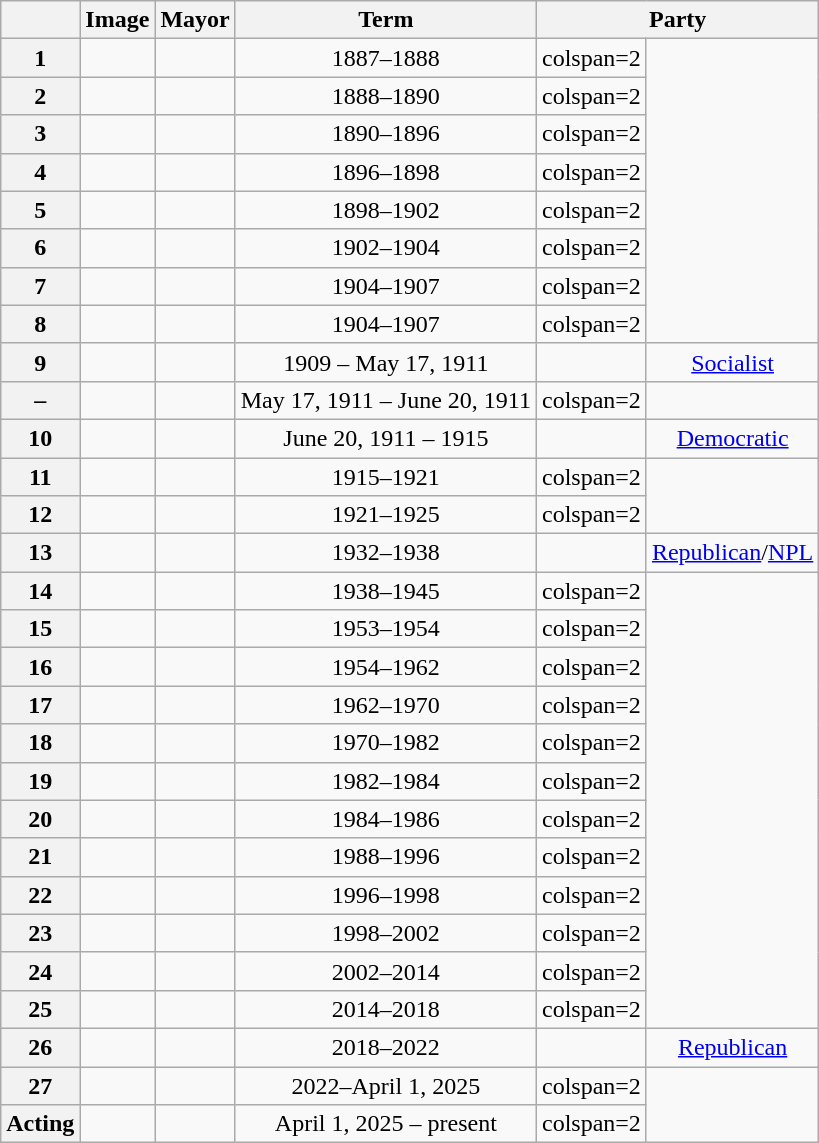<table class="wikitable sortable" style="text-align:center">
<tr>
<th></th>
<th class=unsortable>Image</th>
<th>Mayor</th>
<th class=unsortable>Term</th>
<th colspan=2>Party</th>
</tr>
<tr>
<th scope=row>1</th>
<td></td>
<td></td>
<td>1887–1888</td>
<td>colspan=2 </td>
</tr>
<tr>
<th scope=row>2</th>
<td></td>
<td></td>
<td>1888–1890</td>
<td>colspan=2 </td>
</tr>
<tr>
<th scope=row>3</th>
<td></td>
<td></td>
<td>1890–1896</td>
<td>colspan=2 </td>
</tr>
<tr>
<th scope=row>4</th>
<td></td>
<td></td>
<td>1896–1898</td>
<td>colspan=2 </td>
</tr>
<tr>
<th scope=row>5</th>
<td></td>
<td></td>
<td>1898–1902</td>
<td>colspan=2 </td>
</tr>
<tr>
<th scope=row>6</th>
<td></td>
<td></td>
<td>1902–1904</td>
<td>colspan=2 </td>
</tr>
<tr>
<th scope=row>7</th>
<td></td>
<td></td>
<td>1904–1907</td>
<td>colspan=2 </td>
</tr>
<tr>
<th scope=row>8</th>
<td></td>
<td></td>
<td>1904–1907</td>
<td>colspan=2 </td>
</tr>
<tr>
<th scope=row>9</th>
<td></td>
<td></td>
<td>1909 – May 17, 1911</td>
<td bgcolor=></td>
<td><a href='#'>Socialist</a></td>
</tr>
<tr>
<th scope=row>–</th>
<td></td>
<td></td>
<td>May 17, 1911 – June 20, 1911</td>
<td>colspan=2 </td>
</tr>
<tr>
<th scope=row>10</th>
<td></td>
<td></td>
<td>June 20, 1911 – 1915</td>
<td bgcolor=></td>
<td><a href='#'>Democratic</a></td>
</tr>
<tr>
<th scope=row>11</th>
<td></td>
<td></td>
<td>1915–1921</td>
<td>colspan=2 </td>
</tr>
<tr>
<th scope=row>12</th>
<td></td>
<td></td>
<td>1921–1925</td>
<td>colspan=2 </td>
</tr>
<tr>
<th scope=row>13</th>
<td></td>
<td></td>
<td>1932–1938</td>
<td bgcolor=></td>
<td><a href='#'>Republican</a>/<a href='#'>NPL</a></td>
</tr>
<tr>
<th scope=row>14</th>
<td></td>
<td></td>
<td>1938–1945</td>
<td>colspan=2 </td>
</tr>
<tr>
<th scope=row>15</th>
<td></td>
<td></td>
<td>1953–1954</td>
<td>colspan=2 </td>
</tr>
<tr>
<th scope=row>16</th>
<td></td>
<td></td>
<td>1954–1962</td>
<td>colspan=2 </td>
</tr>
<tr>
<th scope=row>17</th>
<td></td>
<td></td>
<td>1962–1970</td>
<td>colspan=2 </td>
</tr>
<tr>
<th scope=row>18</th>
<td></td>
<td></td>
<td>1970–1982</td>
<td>colspan=2 </td>
</tr>
<tr>
<th scope=row>19</th>
<td></td>
<td></td>
<td>1982–1984</td>
<td>colspan=2 </td>
</tr>
<tr>
<th scope=row>20</th>
<td></td>
<td></td>
<td>1984–1986</td>
<td>colspan=2 </td>
</tr>
<tr>
<th scope=row>21</th>
<td></td>
<td></td>
<td>1988–1996</td>
<td>colspan=2 </td>
</tr>
<tr>
<th scope=row>22</th>
<td></td>
<td></td>
<td>1996–1998</td>
<td>colspan=2 </td>
</tr>
<tr>
<th scope=row>23</th>
<td></td>
<td></td>
<td>1998–2002</td>
<td>colspan=2 </td>
</tr>
<tr>
<th scope=row>24</th>
<td></td>
<td></td>
<td>2002–2014</td>
<td>colspan=2 </td>
</tr>
<tr>
<th scope=row>25</th>
<td></td>
<td></td>
<td>2014–2018</td>
<td>colspan=2 </td>
</tr>
<tr>
<th scope=row>26</th>
<td></td>
<td></td>
<td>2018–2022</td>
<td bgcolor=></td>
<td><a href='#'>Republican</a></td>
</tr>
<tr>
<th scope=row>27</th>
<td></td>
<td></td>
<td>2022–April 1, 2025</td>
<td>colspan=2 </td>
</tr>
<tr>
<th scope=row>Acting</th>
<td></td>
<td></td>
<td>April 1, 2025 – present</td>
<td>colspan=2 </td>
</tr>
</table>
